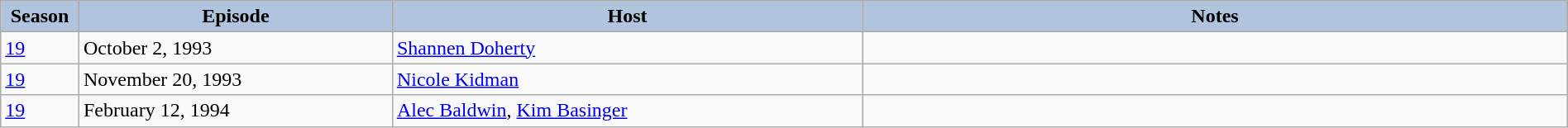<table class="wikitable" style="width:100%;">
<tr>
<th style="background:#B0C4DE;" width="5%">Season</th>
<th style="background:#B0C4DE;" width="20%">Episode</th>
<th style="background:#B0C4DE;" width="30%">Host</th>
<th style="background:#B0C4DE;" width="45%">Notes</th>
</tr>
<tr>
<td><a href='#'>19</a></td>
<td>October 2, 1993</td>
<td><a href='#'>Shannen Doherty</a></td>
<td></td>
</tr>
<tr>
<td><a href='#'>19</a></td>
<td>November 20, 1993</td>
<td><a href='#'>Nicole Kidman</a></td>
<td></td>
</tr>
<tr>
<td><a href='#'>19</a></td>
<td>February 12, 1994</td>
<td><a href='#'>Alec Baldwin</a>, <a href='#'>Kim Basinger</a></td>
<td></td>
</tr>
</table>
